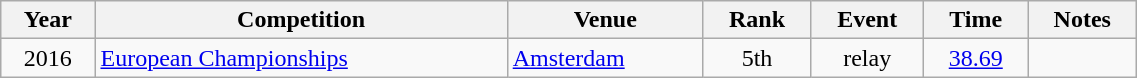<table class="wikitable" width=60% style="font-size:100%; text-align:center;">
<tr>
<th>Year</th>
<th>Competition</th>
<th>Venue</th>
<th>Rank</th>
<th>Event</th>
<th>Time</th>
<th>Notes</th>
</tr>
<tr>
<td>2016</td>
<td align=left><a href='#'>European Championships</a></td>
<td align=left> <a href='#'>Amsterdam</a></td>
<td>5th</td>
<td> relay</td>
<td><a href='#'>38.69</a></td>
<td></td>
</tr>
</table>
